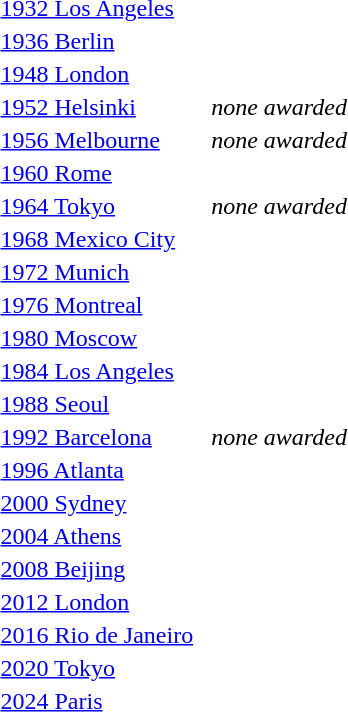<table>
<tr>
<td><a href='#'>1932 Los Angeles</a><br></td>
<td></td>
<td></td>
<td></td>
</tr>
<tr valign="top">
<td rowspan="2"><a href='#'>1936 Berlin</a><br></td>
<td rowspan="2"></td>
<td rowspan="2"></td>
<td></td>
</tr>
<tr>
<td></td>
</tr>
<tr>
<td><a href='#'>1948 London</a><br></td>
<td></td>
<td></td>
<td></td>
</tr>
<tr valign="top">
<td rowspan="2"><a href='#'>1952 Helsinki</a><br></td>
<td rowspan="2"></td>
<td></td>
<td rowspan="2" align="center"><em>none awarded</em></td>
</tr>
<tr>
<td></td>
</tr>
<tr valign="top">
<td rowspan="3"><a href='#'>1956 Melbourne</a><br></td>
<td rowspan="3"></td>
<td></td>
<td rowspan="3"  align="center"><em>none awarded</em></td>
</tr>
<tr>
<td></td>
</tr>
<tr>
<td></td>
</tr>
<tr>
<td><a href='#'>1960 Rome</a><br></td>
<td></td>
<td></td>
<td></td>
</tr>
<tr valign="top">
<td rowspan="2"><a href='#'>1964 Tokyo</a><br></td>
<td rowspan="2"></td>
<td></td>
<td rowspan="2"  align="center"><em>none awarded</em></td>
</tr>
<tr>
<td></td>
</tr>
<tr>
<td><a href='#'>1968 Mexico City</a><br></td>
<td></td>
<td></td>
<td></td>
</tr>
<tr>
<td><a href='#'>1972 Munich</a><br></td>
<td></td>
<td></td>
<td></td>
</tr>
<tr>
<td><a href='#'>1976 Montreal</a><br></td>
<td></td>
<td></td>
<td></td>
</tr>
<tr>
<td><a href='#'>1980 Moscow</a><br></td>
<td></td>
<td></td>
<td></td>
</tr>
<tr valign="top">
<td rowspan="2"><a href='#'>1984 Los Angeles</a><br></td>
<td rowspan="2"></td>
<td rowspan="2"></td>
<td></td>
</tr>
<tr>
<td></td>
</tr>
<tr valign="top">
<td rowspan="2"><a href='#'>1988 Seoul</a><br></td>
<td rowspan="2"></td>
<td rowspan="2"></td>
<td></td>
</tr>
<tr>
<td></td>
</tr>
<tr valign="top">
<td rowspan="2"><a href='#'>1992 Barcelona</a><br></td>
<td rowspan="2"></td>
<td></td>
<td rowspan="2"  align="center"><em>none awarded</em></td>
</tr>
<tr>
<td></td>
</tr>
<tr>
<td><a href='#'>1996 Atlanta</a><br></td>
<td></td>
<td></td>
<td></td>
</tr>
<tr>
<td><a href='#'>2000 Sydney</a><br></td>
<td></td>
<td></td>
<td></td>
</tr>
<tr>
<td><a href='#'>2004 Athens</a><br></td>
<td></td>
<td></td>
<td></td>
</tr>
<tr>
<td><a href='#'>2008 Beijing</a><br></td>
<td></td>
<td></td>
<td></td>
</tr>
<tr>
<td><a href='#'>2012 London</a><br></td>
<td></td>
<td></td>
<td></td>
</tr>
<tr>
<td><a href='#'>2016 Rio de Janeiro</a><br></td>
<td></td>
<td></td>
<td></td>
</tr>
<tr>
<td><a href='#'>2020 Tokyo</a><br></td>
<td></td>
<td></td>
<td></td>
</tr>
<tr>
<td><a href='#'>2024 Paris</a><br></td>
<td></td>
<td></td>
<td></td>
</tr>
<tr>
</tr>
</table>
